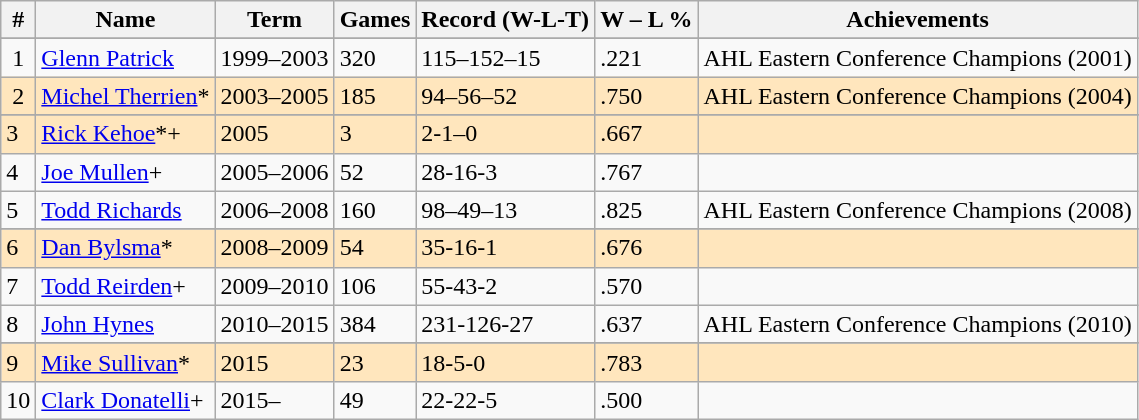<table class="wikitable">
<tr>
<th>#</th>
<th>Name</th>
<th>Term</th>
<th>Games</th>
<th>Record (W-L-T)</th>
<th>W – L %</th>
<th>Achievements</th>
</tr>
<tr>
</tr>
<tr>
<td align=center>1</td>
<td><a href='#'>Glenn Patrick</a></td>
<td>1999–2003</td>
<td>320</td>
<td>115–152–15</td>
<td>.221</td>
<td>AHL Eastern Conference Champions (2001)</td>
</tr>
<tr bgcolor="#FFE6BD">
<td align=center>2</td>
<td><a href='#'>Michel Therrien</a>*</td>
<td>2003–2005</td>
<td>185</td>
<td>94–56–52</td>
<td>.750</td>
<td>AHL Eastern Conference Champions (2004)</td>
</tr>
<tr>
</tr>
<tr bgcolor="#FFE6BD">
<td>3</td>
<td><a href='#'>Rick Kehoe</a>*+</td>
<td>2005</td>
<td>3</td>
<td>2-1–0</td>
<td>.667</td>
<td></td>
</tr>
<tr>
<td>4</td>
<td><a href='#'>Joe Mullen</a>+</td>
<td>2005–2006</td>
<td>52</td>
<td>28-16-3</td>
<td>.767</td>
<td></td>
</tr>
<tr>
<td>5</td>
<td><a href='#'>Todd Richards</a></td>
<td>2006–2008</td>
<td>160</td>
<td>98–49–13</td>
<td>.825</td>
<td>AHL Eastern Conference Champions  (2008)</td>
</tr>
<tr>
</tr>
<tr bgcolor="#FFE6BD">
<td>6</td>
<td><a href='#'>Dan Bylsma</a>*</td>
<td>2008–2009</td>
<td>54</td>
<td>35-16-1</td>
<td>.676</td>
<td></td>
</tr>
<tr>
<td>7</td>
<td><a href='#'>Todd Reirden</a>+</td>
<td>2009–2010</td>
<td>106</td>
<td>55-43-2</td>
<td>.570</td>
<td></td>
</tr>
<tr>
<td>8</td>
<td><a href='#'>John Hynes</a></td>
<td>2010–2015</td>
<td>384</td>
<td>231-126-27</td>
<td>.637</td>
<td>AHL Eastern Conference Champions (2010)</td>
</tr>
<tr>
</tr>
<tr bgcolor="#FFE6BD">
<td>9</td>
<td><a href='#'>Mike Sullivan</a>*</td>
<td>2015</td>
<td>23</td>
<td>18-5-0</td>
<td>.783</td>
<td></td>
</tr>
<tr>
<td>10</td>
<td><a href='#'>Clark Donatelli</a>+</td>
<td>2015–</td>
<td>49</td>
<td>22-22-5</td>
<td>.500</td>
<td></td>
</tr>
</table>
